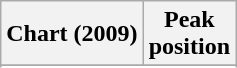<table class="wikitable sortable plainrowheaders" style="text-align:center;">
<tr>
<th>Chart (2009)</th>
<th>Peak<br>position</th>
</tr>
<tr>
</tr>
<tr>
</tr>
<tr>
</tr>
<tr>
</tr>
<tr>
</tr>
<tr>
</tr>
<tr>
</tr>
<tr>
</tr>
</table>
